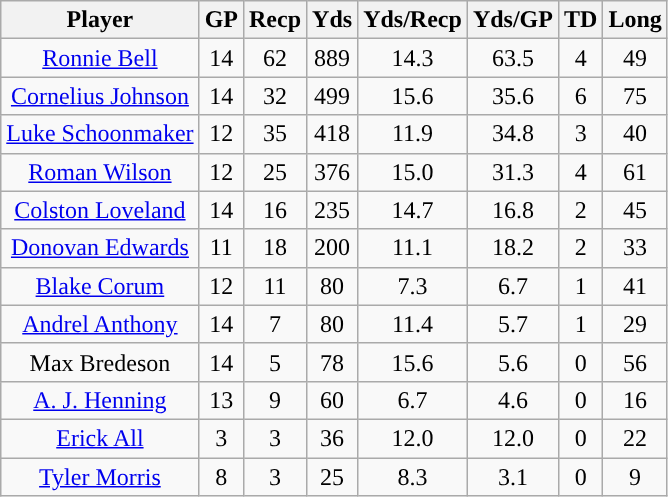<table class="wikitable sortable sortable" style="text-align: center">
<tr align=center>
<th>Player</th>
<th>GP</th>
<th>Recp</th>
<th>Yds</th>
<th>Yds/Recp</th>
<th>Yds/GP</th>
<th>TD</th>
<th>Long</th>
</tr>
<tr>
<td><a href='#'>Ronnie Bell</a></td>
<td>14</td>
<td>62</td>
<td>889</td>
<td>14.3</td>
<td>63.5</td>
<td>4</td>
<td>49</td>
</tr>
<tr>
<td><a href='#'>Cornelius Johnson</a></td>
<td>14</td>
<td>32</td>
<td>499</td>
<td>15.6</td>
<td>35.6</td>
<td>6</td>
<td>75</td>
</tr>
<tr>
<td><a href='#'>Luke Schoonmaker</a></td>
<td>12</td>
<td>35</td>
<td>418</td>
<td>11.9</td>
<td>34.8</td>
<td>3</td>
<td>40</td>
</tr>
<tr>
<td><a href='#'>Roman Wilson</a></td>
<td>12</td>
<td>25</td>
<td>376</td>
<td>15.0</td>
<td>31.3</td>
<td>4</td>
<td>61</td>
</tr>
<tr>
<td><a href='#'>Colston Loveland</a></td>
<td>14</td>
<td>16</td>
<td>235</td>
<td>14.7</td>
<td>16.8</td>
<td>2</td>
<td>45</td>
</tr>
<tr>
<td><a href='#'>Donovan Edwards</a></td>
<td>11</td>
<td>18</td>
<td>200</td>
<td>11.1</td>
<td>18.2</td>
<td>2</td>
<td>33</td>
</tr>
<tr>
<td><a href='#'>Blake Corum</a></td>
<td>12</td>
<td>11</td>
<td>80</td>
<td>7.3</td>
<td>6.7</td>
<td>1</td>
<td>41</td>
</tr>
<tr>
<td><a href='#'>Andrel Anthony</a></td>
<td>14</td>
<td>7</td>
<td>80</td>
<td>11.4</td>
<td>5.7</td>
<td>1</td>
<td>29</td>
</tr>
<tr>
<td>Max Bredeson</td>
<td>14</td>
<td>5</td>
<td>78</td>
<td>15.6</td>
<td>5.6</td>
<td>0</td>
<td>56</td>
</tr>
<tr>
<td><a href='#'>A. J. Henning</a></td>
<td>13</td>
<td>9</td>
<td>60</td>
<td>6.7</td>
<td>4.6</td>
<td>0</td>
<td>16</td>
</tr>
<tr>
<td><a href='#'>Erick All</a></td>
<td>3</td>
<td>3</td>
<td>36</td>
<td>12.0</td>
<td>12.0</td>
<td>0</td>
<td>22</td>
</tr>
<tr>
<td><a href='#'>Tyler Morris</a></td>
<td>8</td>
<td>3</td>
<td>25</td>
<td>8.3</td>
<td>3.1</td>
<td>0</td>
<td>9</td>
</tr>
</table>
